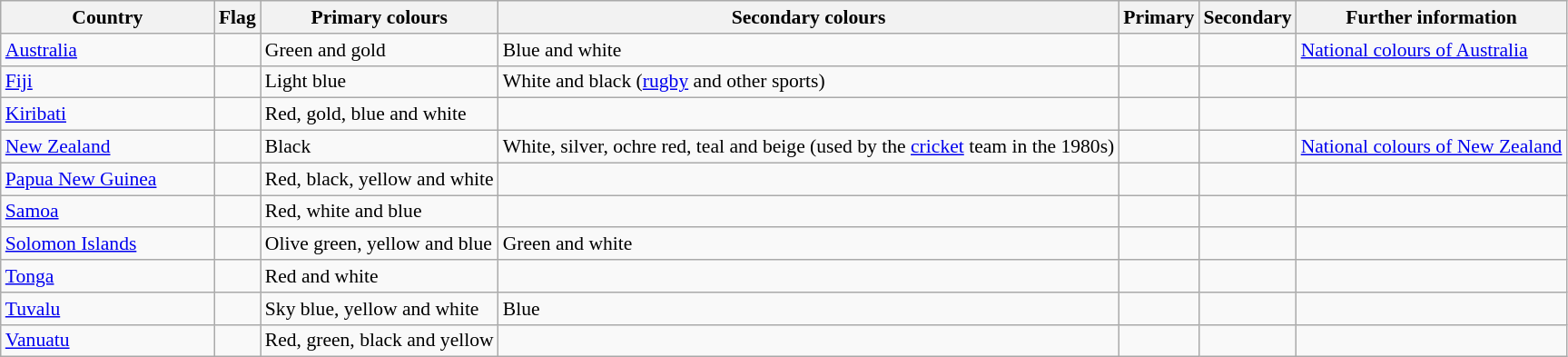<table class="wikitable sortable" style="font-size:90%">
<tr>
<th style="width:150px">Country</th>
<th>Flag</th>
<th>Primary colours</th>
<th>Secondary colours</th>
<th>Primary</th>
<th>Secondary</th>
<th>Further information</th>
</tr>
<tr>
<td><a href='#'>Australia</a></td>
<td style="text-align:center"></td>
<td>Green and gold</td>
<td>Blue and white</td>
<td></td>
<td></td>
<td><a href='#'>National colours of Australia</a></td>
</tr>
<tr>
<td><a href='#'>Fiji</a></td>
<td style="text-align:center"></td>
<td>Light blue</td>
<td>White and black (<a href='#'>rugby</a> and other sports)</td>
<td></td>
<td></td>
<td></td>
</tr>
<tr>
<td><a href='#'>Kiribati</a></td>
<td style="text-align:center"></td>
<td>Red, gold, blue and white</td>
<td></td>
<td></td>
<td></td>
<td></td>
</tr>
<tr>
<td><a href='#'>New Zealand</a></td>
<td style="text-align:center"></td>
<td>Black</td>
<td>White, silver, ochre red, teal and beige (used by the <a href='#'>cricket</a> team in the 1980s)</td>
<td></td>
<td></td>
<td><a href='#'>National colours of New Zealand</a></td>
</tr>
<tr>
<td><a href='#'>Papua New Guinea</a></td>
<td style="text-align:center"></td>
<td>Red, black, yellow and white</td>
<td></td>
<td></td>
<td></td>
<td></td>
</tr>
<tr>
<td><a href='#'>Samoa</a></td>
<td style="text-align:center"></td>
<td>Red, white and blue</td>
<td></td>
<td></td>
<td></td>
<td></td>
</tr>
<tr>
<td><a href='#'>Solomon Islands</a></td>
<td style="text-align:center"></td>
<td>Olive green, yellow and blue</td>
<td>Green and white</td>
<td></td>
<td></td>
<td></td>
</tr>
<tr>
<td><a href='#'>Tonga</a></td>
<td style="text-align:center"></td>
<td>Red and white</td>
<td></td>
<td></td>
<td></td>
<td></td>
</tr>
<tr>
<td><a href='#'>Tuvalu</a></td>
<td style="text-align:center"></td>
<td>Sky blue, yellow and white</td>
<td>Blue</td>
<td></td>
<td></td>
<td></td>
</tr>
<tr>
<td><a href='#'>Vanuatu</a></td>
<td style="text-align:center"></td>
<td>Red, green, black and yellow</td>
<td></td>
<td></td>
<td></td>
<td></td>
</tr>
</table>
